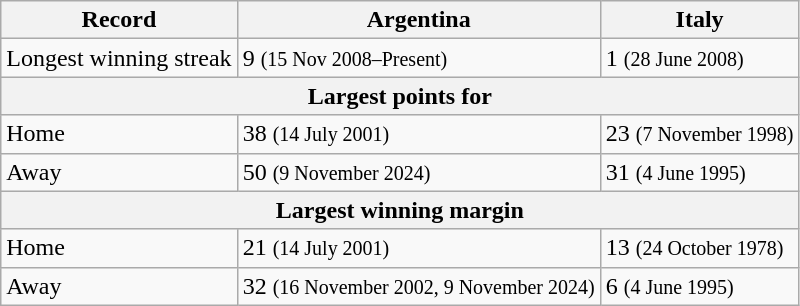<table class="wikitable">
<tr>
<th>Record</th>
<th>Argentina</th>
<th>Italy</th>
</tr>
<tr>
<td>Longest winning streak</td>
<td>9 <small>(15 Nov 2008–Present)</small></td>
<td>1 <small>(28 June 2008)</small></td>
</tr>
<tr>
<th colspan=3 align=center>Largest points for</th>
</tr>
<tr>
<td>Home</td>
<td>38 <small>(14 July 2001)</small></td>
<td>23 <small>(7 November 1998)</small></td>
</tr>
<tr>
<td>Away</td>
<td>50 <small>(9 November 2024)</small></td>
<td>31 <small>(4 June 1995)</small></td>
</tr>
<tr>
<th colspan=3 align=center>Largest winning margin</th>
</tr>
<tr>
<td>Home</td>
<td>21 <small>(14 July 2001)</small></td>
<td>13 <small>(24 October 1978)</small></td>
</tr>
<tr>
<td>Away</td>
<td>32 <small>(16 November 2002, 9 November 2024)</small></td>
<td>6 <small>(4 June 1995)</small></td>
</tr>
</table>
